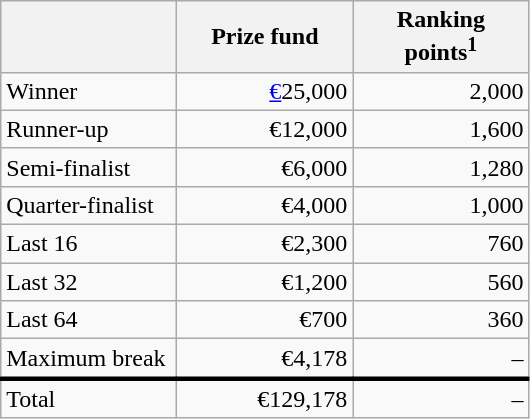<table class="wikitable">
<tr>
<th width=110px></th>
<th width=110px align="right">Prize fund</th>
<th width=110px align="right">Ranking points<sup>1</sup></th>
</tr>
<tr>
<td>Winner</td>
<td align="right"><a href='#'>€</a>25,000</td>
<td align="right">2,000</td>
</tr>
<tr>
<td>Runner-up</td>
<td align="right">€12,000</td>
<td align="right">1,600</td>
</tr>
<tr>
<td>Semi-finalist</td>
<td align="right">€6,000</td>
<td align="right">1,280</td>
</tr>
<tr>
<td>Quarter-finalist</td>
<td align="right">€4,000</td>
<td align="right">1,000</td>
</tr>
<tr>
<td>Last 16</td>
<td align="right">€2,300</td>
<td align="right">760</td>
</tr>
<tr>
<td>Last 32</td>
<td align="right">€1,200</td>
<td align="right">560</td>
</tr>
<tr>
<td>Last 64</td>
<td align="right">€700</td>
<td align="right">360</td>
</tr>
<tr>
<td>Maximum break</td>
<td align="right">€4,178</td>
<td align="right">–</td>
</tr>
<tr style="border-top:medium solid">
<td>Total</td>
<td align="right">€129,178</td>
<td align="right">–</td>
</tr>
</table>
